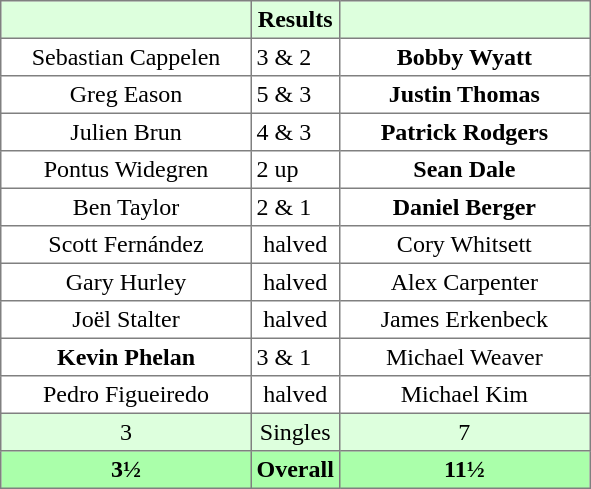<table border="1" cellpadding="3" style="border-collapse:collapse; text-align:center;">
<tr style="background:#ddffdd;">
<th width=160></th>
<th>Results</th>
<th width=160></th>
</tr>
<tr>
<td>Sebastian Cappelen</td>
<td align=left> 3 & 2</td>
<td><strong>Bobby Wyatt</strong></td>
</tr>
<tr>
<td>Greg Eason</td>
<td align=left> 5 & 3</td>
<td><strong>Justin Thomas</strong></td>
</tr>
<tr>
<td>Julien Brun</td>
<td align=left> 4 & 3</td>
<td><strong>Patrick Rodgers</strong></td>
</tr>
<tr>
<td>Pontus Widegren</td>
<td align=left> 2 up</td>
<td><strong>Sean Dale</strong></td>
</tr>
<tr>
<td>Ben Taylor</td>
<td align=left> 2 & 1</td>
<td><strong>Daniel Berger</strong></td>
</tr>
<tr>
<td>Scott Fernández</td>
<td>halved</td>
<td>Cory Whitsett</td>
</tr>
<tr>
<td>Gary Hurley</td>
<td>halved</td>
<td>Alex Carpenter</td>
</tr>
<tr>
<td>Joël Stalter</td>
<td>halved</td>
<td>James Erkenbeck</td>
</tr>
<tr>
<td><strong>Kevin Phelan</strong></td>
<td align=left> 3 & 1</td>
<td>Michael Weaver</td>
</tr>
<tr>
<td>Pedro Figueiredo</td>
<td>halved</td>
<td>Michael Kim</td>
</tr>
<tr style="background:#ddffdd;">
<td>3</td>
<td>Singles</td>
<td>7</td>
</tr>
<tr style="background:#aaffaa;">
<th>3½</th>
<th>Overall</th>
<th>11½</th>
</tr>
</table>
